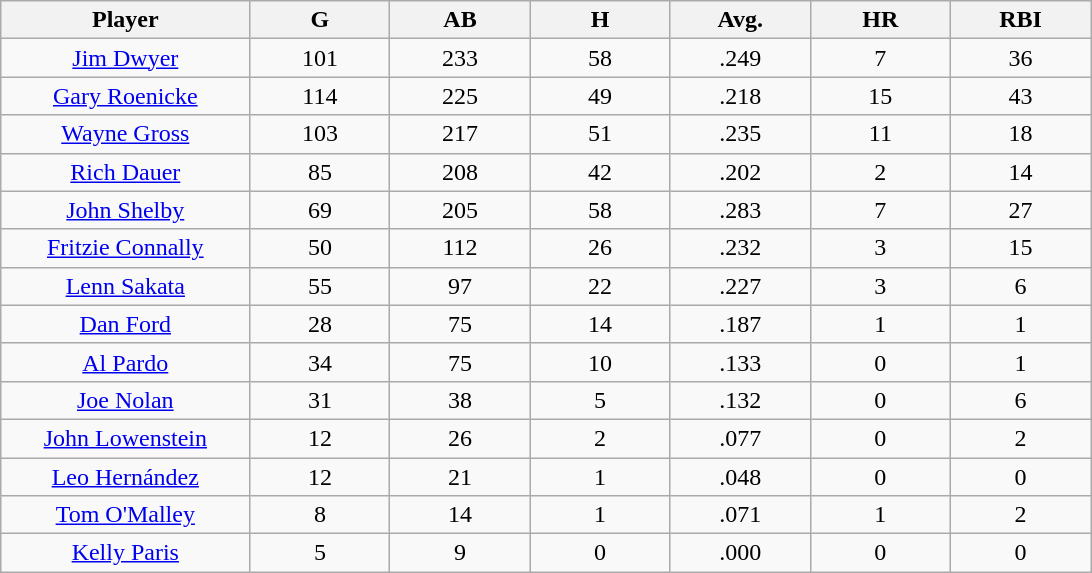<table class="wikitable sortable">
<tr>
<th bgcolor="#DDDDFF" width="16%">Player</th>
<th bgcolor="#DDDDFF" width="9%">G</th>
<th bgcolor="#DDDDFF" width="9%">AB</th>
<th bgcolor="#DDDDFF" width="9%">H</th>
<th bgcolor="#DDDDFF" width="9%">Avg.</th>
<th bgcolor="#DDDDFF" width="9%">HR</th>
<th bgcolor="#DDDDFF" width="9%">RBI</th>
</tr>
<tr align="center">
<td><a href='#'>Jim Dwyer</a></td>
<td>101</td>
<td>233</td>
<td>58</td>
<td>.249</td>
<td>7</td>
<td>36</td>
</tr>
<tr align="center">
<td><a href='#'>Gary Roenicke</a></td>
<td>114</td>
<td>225</td>
<td>49</td>
<td>.218</td>
<td>15</td>
<td>43</td>
</tr>
<tr align="center">
<td><a href='#'>Wayne Gross</a></td>
<td>103</td>
<td>217</td>
<td>51</td>
<td>.235</td>
<td>11</td>
<td>18</td>
</tr>
<tr align="center">
<td><a href='#'>Rich Dauer</a></td>
<td>85</td>
<td>208</td>
<td>42</td>
<td>.202</td>
<td>2</td>
<td>14</td>
</tr>
<tr align="center">
<td><a href='#'>John Shelby</a></td>
<td>69</td>
<td>205</td>
<td>58</td>
<td>.283</td>
<td>7</td>
<td>27</td>
</tr>
<tr align="center">
<td><a href='#'>Fritzie Connally</a></td>
<td>50</td>
<td>112</td>
<td>26</td>
<td>.232</td>
<td>3</td>
<td>15</td>
</tr>
<tr align="center">
<td><a href='#'>Lenn Sakata</a></td>
<td>55</td>
<td>97</td>
<td>22</td>
<td>.227</td>
<td>3</td>
<td>6</td>
</tr>
<tr align="center">
<td><a href='#'>Dan Ford</a></td>
<td>28</td>
<td>75</td>
<td>14</td>
<td>.187</td>
<td>1</td>
<td>1</td>
</tr>
<tr align="center">
<td><a href='#'>Al Pardo</a></td>
<td>34</td>
<td>75</td>
<td>10</td>
<td>.133</td>
<td>0</td>
<td>1</td>
</tr>
<tr align="center">
<td><a href='#'>Joe Nolan</a></td>
<td>31</td>
<td>38</td>
<td>5</td>
<td>.132</td>
<td>0</td>
<td>6</td>
</tr>
<tr align="center">
<td><a href='#'>John Lowenstein</a></td>
<td>12</td>
<td>26</td>
<td>2</td>
<td>.077</td>
<td>0</td>
<td>2</td>
</tr>
<tr align="center">
<td><a href='#'>Leo Hernández</a></td>
<td>12</td>
<td>21</td>
<td>1</td>
<td>.048</td>
<td>0</td>
<td>0</td>
</tr>
<tr align="center">
<td><a href='#'>Tom O'Malley</a></td>
<td>8</td>
<td>14</td>
<td>1</td>
<td>.071</td>
<td>1</td>
<td>2</td>
</tr>
<tr align="center">
<td><a href='#'>Kelly Paris</a></td>
<td>5</td>
<td>9</td>
<td>0</td>
<td>.000</td>
<td>0</td>
<td>0</td>
</tr>
</table>
